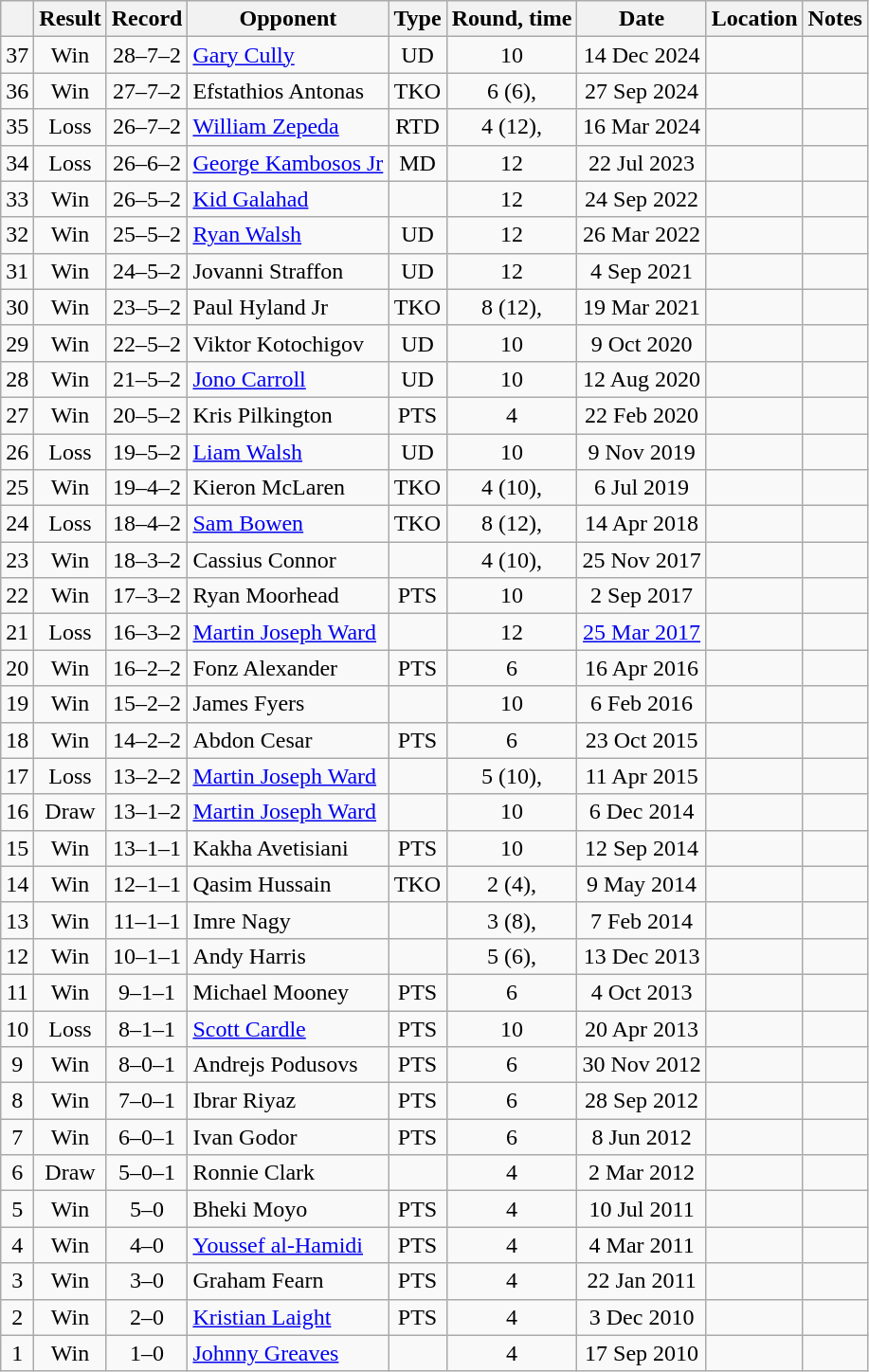<table class="wikitable" style="text-align:center">
<tr>
<th></th>
<th>Result</th>
<th>Record</th>
<th>Opponent</th>
<th>Type</th>
<th>Round, time</th>
<th>Date</th>
<th>Location</th>
<th>Notes</th>
</tr>
<tr>
<td>37</td>
<td>Win</td>
<td>28–7–2</td>
<td align="left"><a href='#'>Gary Cully</a></td>
<td>UD</td>
<td>10</td>
<td>14 Dec 2024</td>
<td align="left"></td>
<td></td>
</tr>
<tr>
<td>36</td>
<td>Win</td>
<td>27–7–2</td>
<td align="left">Efstathios Antonas</td>
<td>TKO</td>
<td>6 (6), </td>
<td>27 Sep 2024</td>
<td align="left"></td>
<td></td>
</tr>
<tr>
<td>35</td>
<td>Loss</td>
<td>26–7–2</td>
<td align=left><a href='#'>William Zepeda</a></td>
<td>RTD</td>
<td>4 (12), </td>
<td>16 Mar 2024</td>
<td align=left></td>
<td></td>
</tr>
<tr>
<td>34</td>
<td>Loss</td>
<td>26–6–2</td>
<td align=left><a href='#'>George Kambosos Jr</a></td>
<td>MD</td>
<td>12</td>
<td>22 Jul 2023</td>
<td align=left></td>
<td align=left></td>
</tr>
<tr>
<td>33</td>
<td>Win</td>
<td>26–5–2</td>
<td align=left><a href='#'>Kid Galahad</a></td>
<td></td>
<td>12</td>
<td>24 Sep 2022</td>
<td align=left></td>
<td align=left></td>
</tr>
<tr>
<td>32</td>
<td>Win</td>
<td>25–5–2</td>
<td align=left><a href='#'>Ryan Walsh</a></td>
<td>UD</td>
<td>12</td>
<td>26 Mar 2022</td>
<td align=left></td>
<td align=left></td>
</tr>
<tr>
<td>31</td>
<td>Win</td>
<td>24–5–2</td>
<td align=left>Jovanni Straffon</td>
<td>UD</td>
<td>12</td>
<td>4 Sep 2021</td>
<td align=left></td>
<td align=left></td>
</tr>
<tr>
<td>30</td>
<td>Win</td>
<td>23–5–2</td>
<td align=left>Paul Hyland Jr</td>
<td>TKO</td>
<td>8 (12), </td>
<td>19 Mar 2021</td>
<td align=left></td>
<td align=left></td>
</tr>
<tr>
<td>29</td>
<td>Win</td>
<td>22–5–2</td>
<td align=left>Viktor Kotochigov</td>
<td>UD</td>
<td>10</td>
<td>9 Oct 2020</td>
<td align=left></td>
<td align=left></td>
</tr>
<tr>
<td>28</td>
<td>Win</td>
<td>21–5–2</td>
<td align=left><a href='#'>Jono Carroll</a></td>
<td>UD</td>
<td>10</td>
<td>12 Aug 2020</td>
<td align=left></td>
<td></td>
</tr>
<tr>
<td>27</td>
<td>Win</td>
<td>20–5–2</td>
<td align=left>Kris Pilkington</td>
<td>PTS</td>
<td>4</td>
<td>22 Feb 2020</td>
<td align=left></td>
<td></td>
</tr>
<tr>
<td>26</td>
<td>Loss</td>
<td>19–5–2</td>
<td align=left><a href='#'>Liam Walsh</a></td>
<td>UD</td>
<td>10</td>
<td>9 Nov 2019</td>
<td align=left></td>
<td align=left></td>
</tr>
<tr>
<td>25</td>
<td>Win</td>
<td>19–4–2</td>
<td align=left>Kieron McLaren</td>
<td>TKO</td>
<td>4 (10), </td>
<td>6 Jul 2019</td>
<td align=left></td>
<td></td>
</tr>
<tr>
<td>24</td>
<td>Loss</td>
<td>18–4–2</td>
<td align=left><a href='#'>Sam Bowen</a></td>
<td>TKO</td>
<td>8 (12), </td>
<td>14 Apr 2018</td>
<td align=left></td>
<td align=left></td>
</tr>
<tr>
<td>23</td>
<td>Win</td>
<td>18–3–2</td>
<td align=left>Cassius Connor</td>
<td></td>
<td>4 (10), </td>
<td>25 Nov 2017</td>
<td align=left></td>
<td></td>
</tr>
<tr>
<td>22</td>
<td>Win</td>
<td>17–3–2</td>
<td align=left>Ryan Moorhead</td>
<td>PTS</td>
<td>10</td>
<td>2 Sep 2017</td>
<td align=left></td>
<td align=left></td>
</tr>
<tr>
<td>21</td>
<td>Loss</td>
<td>16–3–2</td>
<td align=left><a href='#'>Martin Joseph Ward</a></td>
<td></td>
<td>12</td>
<td><a href='#'>25 Mar 2017</a></td>
<td align=left></td>
<td align=left></td>
</tr>
<tr>
<td>20</td>
<td>Win</td>
<td>16–2–2</td>
<td align=left>Fonz Alexander</td>
<td>PTS</td>
<td>6</td>
<td>16 Apr 2016</td>
<td align=left></td>
<td></td>
</tr>
<tr>
<td>19</td>
<td>Win</td>
<td>15–2–2</td>
<td align=left>James Fyers</td>
<td></td>
<td>10</td>
<td>6 Feb 2016</td>
<td align=left></td>
<td></td>
</tr>
<tr>
<td>18</td>
<td>Win</td>
<td>14–2–2</td>
<td align=left>Abdon Cesar</td>
<td>PTS</td>
<td>6</td>
<td>23 Oct 2015</td>
<td align=left></td>
<td></td>
</tr>
<tr>
<td>17</td>
<td>Loss</td>
<td>13–2–2</td>
<td align=left><a href='#'>Martin Joseph Ward</a></td>
<td></td>
<td>5 (10), </td>
<td>11 Apr 2015</td>
<td align=left></td>
<td align=left></td>
</tr>
<tr>
<td>16</td>
<td>Draw</td>
<td>13–1–2</td>
<td align=left><a href='#'>Martin Joseph Ward</a></td>
<td></td>
<td>10</td>
<td>6 Dec 2014</td>
<td align=left></td>
<td></td>
</tr>
<tr>
<td>15</td>
<td>Win</td>
<td>13–1–1</td>
<td align=left>Kakha Avetisiani</td>
<td>PTS</td>
<td>10</td>
<td>12 Sep 2014</td>
<td align=left></td>
<td align=left></td>
</tr>
<tr>
<td>14</td>
<td>Win</td>
<td>12–1–1</td>
<td align=left>Qasim Hussain</td>
<td>TKO</td>
<td>2 (4), </td>
<td>9 May 2014</td>
<td align=left></td>
<td></td>
</tr>
<tr>
<td>13</td>
<td>Win</td>
<td>11–1–1</td>
<td align=left>Imre Nagy</td>
<td></td>
<td>3 (8), </td>
<td>7 Feb 2014</td>
<td align=left></td>
<td></td>
</tr>
<tr>
<td>12</td>
<td>Win</td>
<td>10–1–1</td>
<td align=left>Andy Harris</td>
<td></td>
<td>5 (6), </td>
<td>13 Dec 2013</td>
<td align=left></td>
<td align=left></td>
</tr>
<tr>
<td>11</td>
<td>Win</td>
<td>9–1–1</td>
<td align=left>Michael Mooney</td>
<td>PTS</td>
<td>6</td>
<td>4 Oct 2013</td>
<td align=left></td>
<td></td>
</tr>
<tr>
<td>10</td>
<td>Loss</td>
<td>8–1–1</td>
<td align=left><a href='#'>Scott Cardle</a></td>
<td>PTS</td>
<td>10</td>
<td>20 Apr 2013</td>
<td align=left></td>
<td align=left></td>
</tr>
<tr>
<td>9</td>
<td>Win</td>
<td>8–0–1</td>
<td align=left>Andrejs Podusovs</td>
<td>PTS</td>
<td>6</td>
<td>30 Nov 2012</td>
<td align=left></td>
<td></td>
</tr>
<tr>
<td>8</td>
<td>Win</td>
<td>7–0–1</td>
<td align=left>Ibrar Riyaz</td>
<td>PTS</td>
<td>6</td>
<td>28 Sep 2012</td>
<td align=left></td>
<td></td>
</tr>
<tr>
<td>7</td>
<td>Win</td>
<td>6–0–1</td>
<td align=left>Ivan Godor</td>
<td>PTS</td>
<td>6</td>
<td>8 Jun 2012</td>
<td align=left></td>
<td></td>
</tr>
<tr>
<td>6</td>
<td>Draw</td>
<td>5–0–1</td>
<td align=left>Ronnie Clark</td>
<td></td>
<td>4</td>
<td>2 Mar 2012</td>
<td align=left></td>
<td></td>
</tr>
<tr>
<td>5</td>
<td>Win</td>
<td>5–0</td>
<td align=left>Bheki Moyo</td>
<td>PTS</td>
<td>4</td>
<td>10 Jul 2011</td>
<td align=left></td>
<td></td>
</tr>
<tr>
<td>4</td>
<td>Win</td>
<td>4–0</td>
<td align=left><a href='#'>Youssef al-Hamidi</a></td>
<td>PTS</td>
<td>4</td>
<td>4 Mar 2011</td>
<td align=left></td>
<td></td>
</tr>
<tr>
<td>3</td>
<td>Win</td>
<td>3–0</td>
<td align=left>Graham Fearn</td>
<td>PTS</td>
<td>4</td>
<td>22 Jan 2011</td>
<td align=left></td>
<td></td>
</tr>
<tr>
<td>2</td>
<td>Win</td>
<td>2–0</td>
<td align=left><a href='#'>Kristian Laight</a></td>
<td>PTS</td>
<td>4</td>
<td>3 Dec 2010</td>
<td align=left></td>
<td></td>
</tr>
<tr>
<td>1</td>
<td>Win</td>
<td>1–0</td>
<td align=left><a href='#'>Johnny Greaves</a></td>
<td></td>
<td>4</td>
<td>17 Sep 2010</td>
<td align=left></td>
<td></td>
</tr>
</table>
